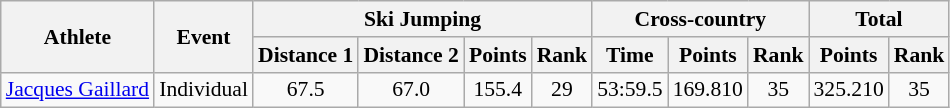<table class="wikitable" style="font-size:90%">
<tr>
<th rowspan="2">Athlete</th>
<th rowspan="2">Event</th>
<th colspan="4">Ski Jumping</th>
<th colspan="3">Cross-country</th>
<th colspan="2">Total</th>
</tr>
<tr>
<th>Distance 1</th>
<th>Distance 2</th>
<th>Points</th>
<th>Rank</th>
<th>Time</th>
<th>Points</th>
<th>Rank</th>
<th>Points</th>
<th>Rank</th>
</tr>
<tr>
<td><a href='#'>Jacques Gaillard</a></td>
<td>Individual</td>
<td align="center">67.5</td>
<td align="center">67.0</td>
<td align="center">155.4</td>
<td align="center">29</td>
<td align="center">53:59.5</td>
<td align="center">169.810</td>
<td align="center">35</td>
<td align="center">325.210</td>
<td align="center">35</td>
</tr>
</table>
